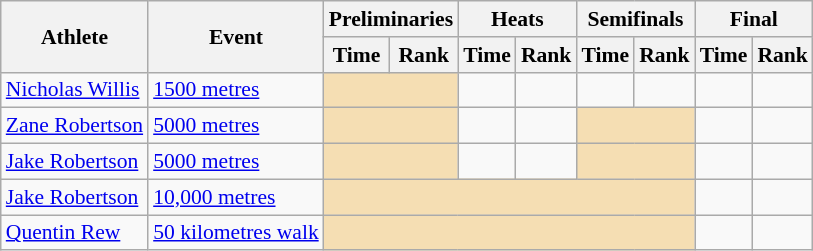<table class=wikitable style="font-size:90%;">
<tr>
<th rowspan="2">Athlete</th>
<th rowspan="2">Event</th>
<th colspan="2">Preliminaries</th>
<th colspan="2">Heats</th>
<th colspan="2">Semifinals</th>
<th colspan="2">Final</th>
</tr>
<tr>
<th>Time</th>
<th>Rank</th>
<th>Time</th>
<th>Rank</th>
<th>Time</th>
<th>Rank</th>
<th>Time</th>
<th>Rank</th>
</tr>
<tr style="border-top: single;">
<td><a href='#'>Nicholas Willis</a></td>
<td><a href='#'>1500 metres</a></td>
<td colspan= 2 bgcolor="wheat"></td>
<td align=center></td>
<td align=center></td>
<td align=center></td>
<td align=center></td>
<td align=center></td>
<td align=center></td>
</tr>
<tr style="border-top: single;">
<td><a href='#'>Zane Robertson</a></td>
<td><a href='#'>5000 metres</a></td>
<td colspan= 2 bgcolor="wheat"></td>
<td align=center></td>
<td align=center></td>
<td colspan= 2 bgcolor="wheat"></td>
<td align=center></td>
<td align=center></td>
</tr>
<tr style="border-top: single;">
<td><a href='#'>Jake Robertson</a></td>
<td><a href='#'>5000 metres</a></td>
<td colspan= 2 bgcolor="wheat"></td>
<td align=center></td>
<td align=center></td>
<td colspan= 2 bgcolor="wheat"></td>
<td align=center></td>
<td align=center></td>
</tr>
<tr style="border-top: single;">
<td><a href='#'>Jake Robertson</a></td>
<td><a href='#'>10,000 metres</a></td>
<td colspan= 6 bgcolor="wheat"></td>
<td align=center></td>
<td align=center></td>
</tr>
<tr style="border-top: single;">
<td><a href='#'>Quentin Rew</a></td>
<td><a href='#'>50 kilometres walk</a></td>
<td colspan= 6 bgcolor="wheat"></td>
<td align=center></td>
<td align=center></td>
</tr>
</table>
